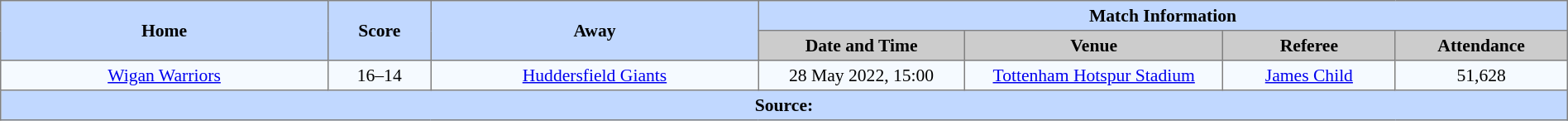<table border=1 style="border-collapse:collapse; font-size:90%; text-align:center"; cellpadding=3 cellspacing=0 width=100%>
<tr bgcolor="#c1d8ff">
<th rowspan=2 width=19%>Home</th>
<th rowspan=2 width=6%>Score</th>
<th rowspan=2 width=19%>Away</th>
<th colspan=5>Match Information</th>
</tr>
<tr bgcolor="#cccccc">
<th width=12%>Date and Time</th>
<th width=15%>Venue</th>
<th width=10%>Referee</th>
<th width=10%>Attendance</th>
</tr>
<tr bgcolor=#f5faff>
<td> <a href='#'>Wigan Warriors</a></td>
<td>16–14</td>
<td> <a href='#'>Huddersfield Giants</a></td>
<td>28 May 2022, 15:00</td>
<td><a href='#'>Tottenham Hotspur Stadium</a></td>
<td><a href='#'>James Child</a></td>
<td>51,628</td>
</tr>
<tr style="background:#c1d8ff;">
<th colspan=7>Source:</th>
</tr>
</table>
